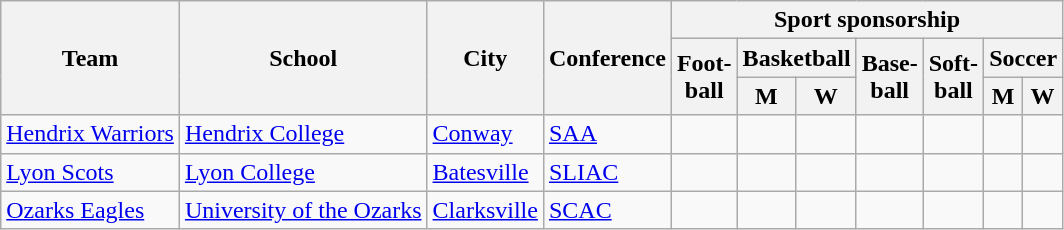<table class="sortable wikitable">
<tr>
<th rowspan=3>Team</th>
<th rowspan=3>School</th>
<th rowspan=3>City</th>
<th rowspan=3>Conference</th>
<th colspan=7>Sport sponsorship</th>
</tr>
<tr>
<th rowspan=2>Foot-<br>ball</th>
<th colspan=2>Basketball</th>
<th rowspan=2>Base-<br>ball</th>
<th rowspan=2>Soft-<br>ball</th>
<th colspan=2>Soccer</th>
</tr>
<tr>
<th>M</th>
<th>W</th>
<th>M</th>
<th>W</th>
</tr>
<tr>
<td><a href='#'>Hendrix Warriors</a></td>
<td><a href='#'>Hendrix College</a></td>
<td><a href='#'>Conway</a></td>
<td><a href='#'>SAA</a></td>
<td></td>
<td></td>
<td></td>
<td></td>
<td></td>
<td></td>
<td></td>
</tr>
<tr>
<td><a href='#'>Lyon Scots</a></td>
<td><a href='#'>Lyon College</a> </td>
<td><a href='#'>Batesville</a></td>
<td><a href='#'>SLIAC</a></td>
<td> </td>
<td></td>
<td></td>
<td></td>
<td></td>
<td></td>
<td></td>
</tr>
<tr>
<td><a href='#'>Ozarks Eagles</a></td>
<td><a href='#'>University of the Ozarks</a></td>
<td><a href='#'>Clarksville</a></td>
<td><a href='#'>SCAC</a></td>
<td></td>
<td></td>
<td></td>
<td></td>
<td></td>
<td></td>
<td></td>
</tr>
</table>
